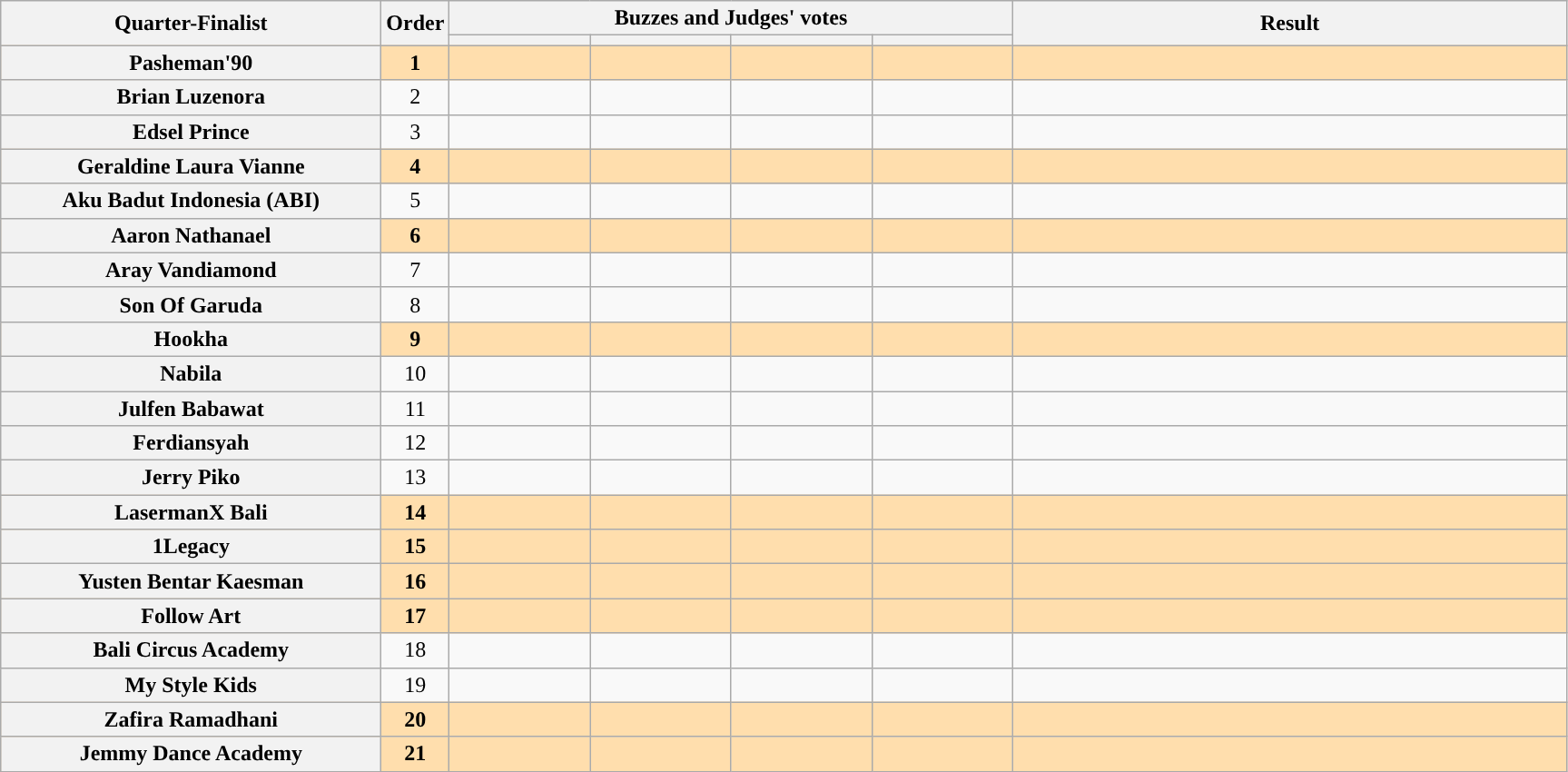<table class="wikitable plainrowheaders sortable" style="text-align:center;">
<tr>
<th scope="col" rowspan="2" class="unsortable" style="width:17em;">Quarter-Finalist</th>
<th scope="col" rowspan="2" style="width:1em;">Order</th>
<th scope="col" colspan="4" class="unsortable" style="width:24em;">Buzzes and Judges' votes</th>
<th scope="col" rowspan="2" style="width:25em;">Result</th>
</tr>
<tr>
<th scope="col" class="unsortable" style="width:6em;"></th>
<th scope="col" class="unsortable" style="width:6em;"></th>
<th scope="col" class="unsortable" style="width:6em;"></th>
<th scope="col" class="unsortable" style="width:6em;"></th>
</tr>
<tr style="background:NavajoWhite">
<th scope="row"><strong>Pasheman'90</strong></th>
<td><strong>1</strong></td>
<td style="text-align:center;"></td>
<td style="text-align:center;"></td>
<td style="text-align:center;"></td>
<td style="text-align:center;"></td>
<td></td>
</tr>
<tr>
<th scope="row">Brian Luzenora</th>
<td>2</td>
<td style="text-align:center;"></td>
<td style="text-align:center;"></td>
<td style="text-align:center;"></td>
<td style="text-align:center;"></td>
<td></td>
</tr>
<tr>
<th scope="row">Edsel Prince</th>
<td>3</td>
<td style="text-align:center;"></td>
<td style="text-align:center;"></td>
<td style="text-align:center;"></td>
<td style="text-align:center;"></td>
<td></td>
</tr>
<tr style="background:NavajoWhite">
<th scope="row"><strong>Geraldine Laura Vianne</strong></th>
<td><strong>4</strong></td>
<td style="text-align:center;"></td>
<td style="text-align:center;"></td>
<td style="text-align:center;"></td>
<td style="text-align:center;"></td>
<td></td>
</tr>
<tr>
<th scope="row">Aku Badut Indonesia (ABI)</th>
<td>5</td>
<td style="text-align:center;"></td>
<td style="text-align:center;"></td>
<td style="text-align:center;"></td>
<td style="text-align:center;"></td>
<td></td>
</tr>
<tr style="background:NavajoWhite">
<th scope="row"><strong>Aaron Nathanael</strong></th>
<td><strong>6</strong></td>
<td style="text-align:center;"></td>
<td style="text-align:center;"></td>
<td style="text-align:center;"></td>
<td style="text-align:center;"></td>
<td></td>
</tr>
<tr>
<th scope="row">Aray Vandiamond</th>
<td>7</td>
<td style="text-align:center;"></td>
<td style="text-align:center;"></td>
<td style="text-align:center;"></td>
<td style="text-align:center;"></td>
<td></td>
</tr>
<tr>
<th scope="row">Son Of Garuda</th>
<td>8</td>
<td style="text-align:center;"></td>
<td style="text-align:center;"></td>
<td style="text-align:center;"></td>
<td style="text-align:center;"></td>
<td></td>
</tr>
<tr style="background:NavajoWhite">
<th scope="row"><strong>Hookha</strong></th>
<td><strong>9</strong></td>
<td style="text-align:center;"></td>
<td style="text-align:center;"></td>
<td style="text-align:center;"></td>
<td style="text-align:center;"></td>
<td></td>
</tr>
<tr>
<th scope="row">Nabila</th>
<td>10</td>
<td style="text-align:center;"></td>
<td style="text-align:center;"></td>
<td style="text-align:center;"></td>
<td style="text-align:center;"></td>
<td></td>
</tr>
<tr>
<th scope="row">Julfen Babawat</th>
<td>11</td>
<td style="text-align:center;"></td>
<td style="text-align:center;"></td>
<td style="text-align:center;"></td>
<td style="text-align:center;"></td>
<td></td>
</tr>
<tr>
<th scope="row">Ferdiansyah</th>
<td>12</td>
<td style="text-align:center;"></td>
<td style="text-align:center;"></td>
<td style="text-align:center;"></td>
<td style="text-align:center;"></td>
<td></td>
</tr>
<tr>
<th scope="row">Jerry Piko</th>
<td>13</td>
<td style="text-align:center;"></td>
<td style="text-align:center;"></td>
<td style="text-align:center;"></td>
<td style="text-align:center;"></td>
<td></td>
</tr>
<tr style="background:NavajoWhite">
<th scope="row"><strong>LasermanX Bali</strong></th>
<td><strong>14</strong></td>
<td style="text-align:center;"></td>
<td style="text-align:center;"></td>
<td style="text-align:center;"></td>
<td style="text-align:center;"></td>
<td></td>
</tr>
<tr style="background:NavajoWhite">
<th scope="row"><strong>1Legacy</strong></th>
<td><strong>15</strong></td>
<td style="text-align:center;"></td>
<td style="text-align:center;"></td>
<td style="text-align:center;"></td>
<td style="text-align:center;"></td>
<td></td>
</tr>
<tr style="background:NavajoWhite">
<th scope="row"><strong>Yusten Bentar Kaesman</strong></th>
<td><strong>16</strong></td>
<td style="text-align:center;"></td>
<td style="text-align:center;"></td>
<td style="text-align:center;"></td>
<td style="text-align:center;"></td>
<td></td>
</tr>
<tr style="background:NavajoWhite">
<th scope="row"><strong>Follow Art</strong></th>
<td><strong>17</strong></td>
<td style="text-align:center;"></td>
<td style="text-align:center;"></td>
<td style="text-align:center;"></td>
<td style="text-align:center;"></td>
<td></td>
</tr>
<tr>
<th scope="row">Bali Circus Academy</th>
<td>18</td>
<td style="text-align:center;"></td>
<td style="text-align:center;"></td>
<td style="text-align:center;"></td>
<td style="text-align:center;"></td>
<td></td>
</tr>
<tr>
<th scope="row">My Style Kids</th>
<td>19</td>
<td style="text-align:center;"></td>
<td style="text-align:center;"></td>
<td style="text-align:center;"></td>
<td style="text-align:center;"></td>
<td></td>
</tr>
<tr style="background:NavajoWhite">
<th scope="row"><strong>Zafira Ramadhani </strong></th>
<td><strong>20</strong></td>
<td style="text-align:center;"></td>
<td style="text-align:center;"></td>
<td style="text-align:center;"></td>
<td style="text-align:center;"></td>
<td></td>
</tr>
<tr style="background:NavajoWhite">
<th scope="row"><strong>Jemmy Dance Academy</strong></th>
<td><strong>21</strong></td>
<td style="text-align:center;"></td>
<td style="text-align:center;"></td>
<td style="text-align:center;"></td>
<td style="text-align:center;"></td>
<td></td>
</tr>
</table>
